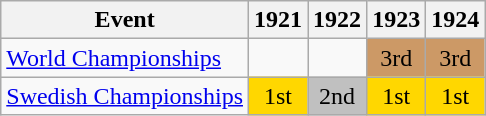<table class="wikitable">
<tr>
<th>Event</th>
<th>1921</th>
<th>1922</th>
<th>1923</th>
<th>1924</th>
</tr>
<tr>
<td><a href='#'>World Championships</a></td>
<td></td>
<td></td>
<td align="center" bgcolor="cc9966">3rd</td>
<td align="center" bgcolor="cc9966">3rd</td>
</tr>
<tr>
<td><a href='#'>Swedish Championships</a></td>
<td align="center" bgcolor="gold">1st</td>
<td align="center" bgcolor="silver">2nd</td>
<td align="center" bgcolor="gold">1st</td>
<td align="center" bgcolor="gold">1st</td>
</tr>
</table>
